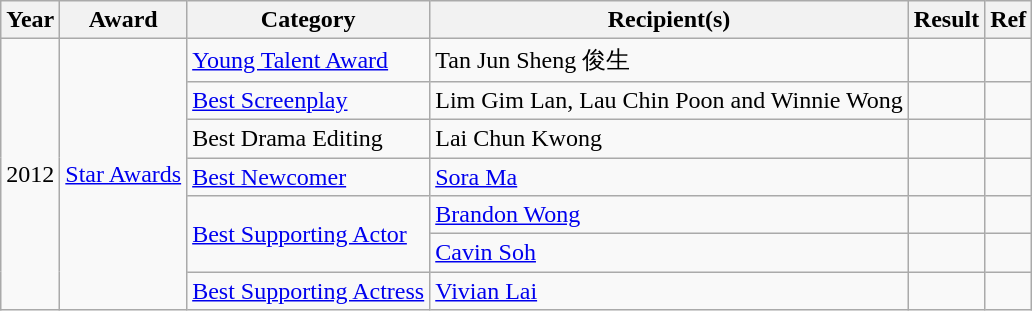<table class="wikitable">
<tr>
<th>Year</th>
<th>Award</th>
<th>Category</th>
<th>Recipient(s)</th>
<th>Result</th>
<th>Ref</th>
</tr>
<tr>
<td rowspan="7">2012</td>
<td rowspan="7"><a href='#'>Star Awards</a></td>
<td><a href='#'>Young Talent Award</a></td>
<td>Tan Jun Sheng 俊生</td>
<td></td>
<td></td>
</tr>
<tr>
<td><a href='#'>Best Screenplay</a></td>
<td>Lim Gim Lan, Lau Chin Poon and Winnie Wong</td>
<td></td>
<td></td>
</tr>
<tr>
<td>Best Drama Editing</td>
<td>Lai Chun Kwong</td>
<td></td>
<td></td>
</tr>
<tr>
<td><a href='#'>Best Newcomer</a></td>
<td><a href='#'>Sora Ma</a></td>
<td></td>
<td></td>
</tr>
<tr>
<td rowspan="2"><a href='#'>Best Supporting Actor</a></td>
<td><a href='#'>Brandon Wong</a></td>
<td></td>
<td></td>
</tr>
<tr>
<td><a href='#'>Cavin Soh</a></td>
<td></td>
<td></td>
</tr>
<tr>
<td><a href='#'>Best Supporting Actress</a></td>
<td><a href='#'>Vivian Lai</a></td>
<td></td>
<td></td>
</tr>
</table>
